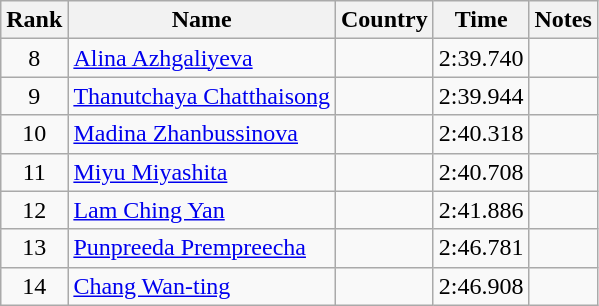<table class="wikitable sortable" style="text-align:center">
<tr>
<th>Rank</th>
<th>Name</th>
<th>Country</th>
<th>Time</th>
<th>Notes</th>
</tr>
<tr>
<td>8</td>
<td align=left><a href='#'>Alina Azhgaliyeva</a></td>
<td align=left></td>
<td>2:39.740</td>
<td></td>
</tr>
<tr>
<td>9</td>
<td align=left><a href='#'>Thanutchaya Chatthaisong</a></td>
<td align=left></td>
<td>2:39.944</td>
<td></td>
</tr>
<tr>
<td>10</td>
<td align=left><a href='#'>Madina Zhanbussinova</a></td>
<td align=left></td>
<td>2:40.318</td>
<td></td>
</tr>
<tr>
<td>11</td>
<td align=left><a href='#'>Miyu Miyashita</a></td>
<td align=left></td>
<td>2:40.708</td>
<td></td>
</tr>
<tr>
<td>12</td>
<td align=left><a href='#'>Lam Ching Yan</a></td>
<td align=left></td>
<td>2:41.886</td>
<td></td>
</tr>
<tr>
<td>13</td>
<td align=left><a href='#'>Punpreeda Prempreecha</a></td>
<td align=left></td>
<td>2:46.781</td>
<td></td>
</tr>
<tr>
<td>14</td>
<td align=left><a href='#'>Chang Wan-ting</a></td>
<td align=left></td>
<td>2:46.908</td>
<td></td>
</tr>
</table>
